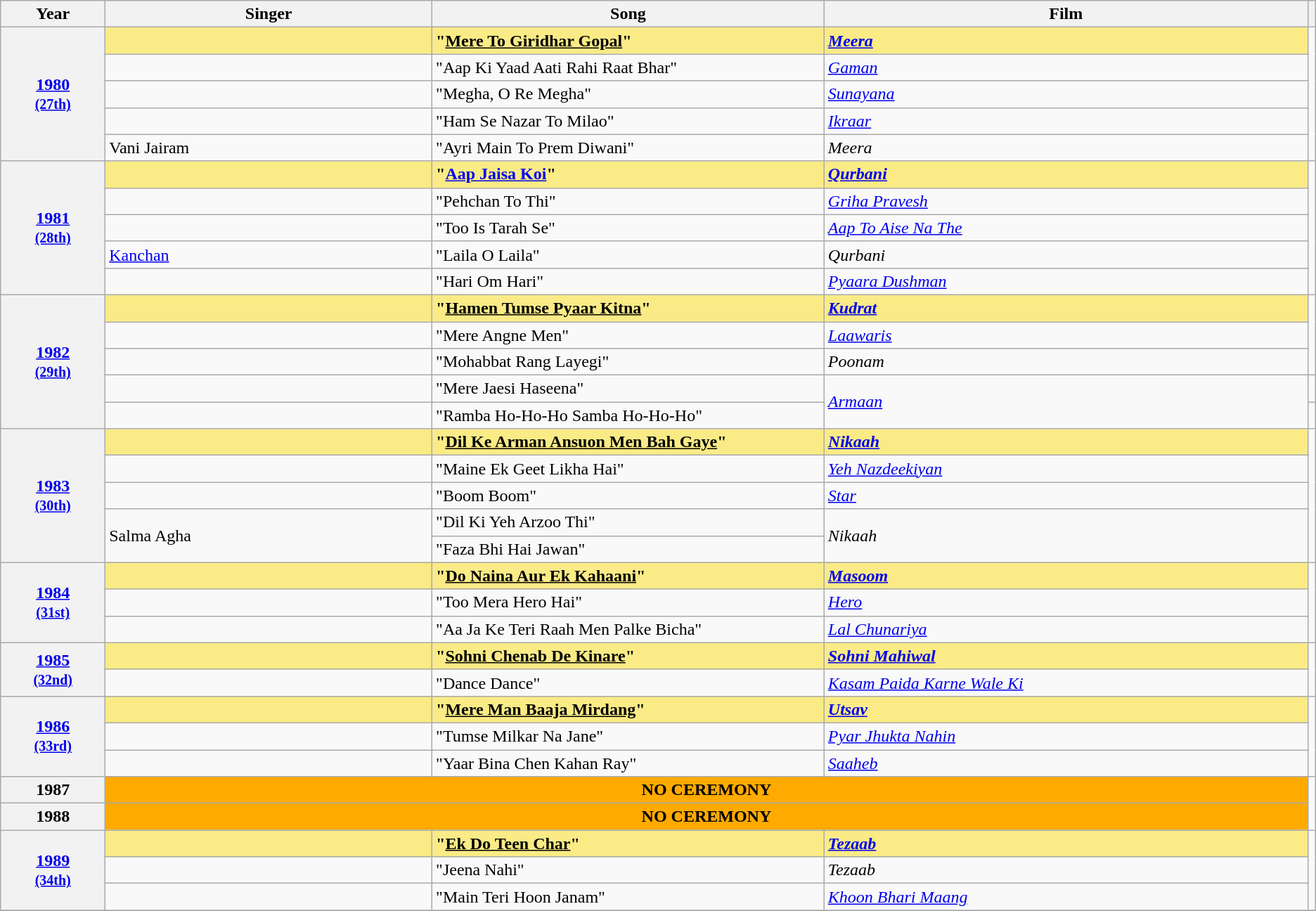<table class="wikitable sortable">
<tr>
<th scope="col" style="width:8%;">Year</th>
<th scope="col" style="width:25%;">Singer</th>
<th scope="col" style="width:30%;">Song</th>
<th scope="col" style="width:70%;">Film</th>
<th scope="col" style="width:2%;" class="unsortable"></th>
</tr>
<tr>
<th scope="row" rowspan=5 style="text-align:center"><a href='#'>1980</a><br><small><a href='#'>(27th)</a></small></th>
<td style="background:#FAEB86;"><strong></strong></td>
<td style="background:#FAEB86;"><strong>"<u>Mere To Giridhar Gopal</u>"</strong></td>
<td style="background:#FAEB86;"><strong><em><a href='#'>Meera</a></em></strong></td>
<td rowspan=5></td>
</tr>
<tr>
<td></td>
<td>"Aap Ki Yaad Aati Rahi Raat Bhar"</td>
<td><em><a href='#'>Gaman</a></em></td>
</tr>
<tr>
<td></td>
<td>"Megha, O Re Megha"</td>
<td><em><a href='#'>Sunayana</a></em></td>
</tr>
<tr>
<td></td>
<td>"Ham Se Nazar To Milao"</td>
<td><em><a href='#'>Ikraar</a></em></td>
</tr>
<tr>
<td>Vani Jairam</td>
<td>"Ayri Main To Prem Diwani"</td>
<td><em>Meera</em></td>
</tr>
<tr>
<th scope="row" rowspan=5 style="text-align:center"><a href='#'>1981</a><br><small><a href='#'>(28th)</a></small></th>
<td style="background:#FAEB86;"><strong></strong></td>
<td style="background:#FAEB86;"><strong>"<a href='#'>Aap Jaisa Koi</a>"</strong></td>
<td style="background:#FAEB86;"><strong><em><a href='#'>Qurbani</a></em></strong></td>
<td rowspan=5></td>
</tr>
<tr>
<td></td>
<td>"Pehchan To Thi"</td>
<td><em><a href='#'>Griha Pravesh</a></em></td>
</tr>
<tr>
<td></td>
<td>"Too Is Tarah Se"</td>
<td><em><a href='#'>Aap To Aise Na The</a></em></td>
</tr>
<tr>
<td><a href='#'>Kanchan</a></td>
<td>"Laila O Laila"</td>
<td><em>Qurbani</em></td>
</tr>
<tr>
<td></td>
<td>"Hari Om Hari"</td>
<td><em><a href='#'>Pyaara Dushman</a></em></td>
</tr>
<tr>
<th scope="row" rowspan=5 style="text-align:center"><a href='#'>1982</a><br><small><a href='#'>(29th)</a></small></th>
<td style="background:#FAEB86;"><strong></strong></td>
<td style="background:#FAEB86;"><strong>"<u>Hamen Tumse Pyaar Kitna</u>"</strong></td>
<td style="background:#FAEB86;"><strong><em><a href='#'>Kudrat</a></em></strong></td>
<td rowspan="3"></td>
</tr>
<tr>
<td></td>
<td>"Mere Angne Men"</td>
<td><em><a href='#'>Laawaris</a></em></td>
</tr>
<tr>
<td></td>
<td>"Mohabbat Rang Layegi"</td>
<td><em>Poonam</em></td>
</tr>
<tr>
<td></td>
<td>"Mere Jaesi Haseena"</td>
<td rowspan="2"><em><a href='#'>Armaan</a></em></td>
<td></td>
</tr>
<tr>
<td></td>
<td>"Ramba Ho-Ho-Ho Samba Ho-Ho-Ho"</td>
<td></td>
</tr>
<tr>
<th scope="row" rowspan=5 style="text-align:center"><a href='#'>1983</a><br><small><a href='#'>(30th)</a></small></th>
<td style="background:#FAEB86;"><strong></strong></td>
<td style="background:#FAEB86;"><strong>"<u>Dil Ke Arman Ansuon Men Bah Gaye</u>"</strong></td>
<td style="background:#FAEB86;"><strong><em><a href='#'>Nikaah</a></em></strong></td>
<td rowspan=5></td>
</tr>
<tr>
<td></td>
<td>"Maine Ek Geet Likha Hai"</td>
<td><em><a href='#'>Yeh Nazdeekiyan</a></em></td>
</tr>
<tr>
<td></td>
<td>"Boom Boom"</td>
<td><em><a href='#'>Star</a></em></td>
</tr>
<tr>
<td rowspan="2">Salma Agha</td>
<td>"Dil Ki Yeh Arzoo Thi"</td>
<td rowspan="2"><em>Nikaah</em></td>
</tr>
<tr>
<td>"Faza Bhi Hai Jawan"</td>
</tr>
<tr>
<th scope="row" rowspan=3 style="text-align:center"><a href='#'>1984</a><br><small><a href='#'>(31st)</a></small></th>
<td style="background:#FAEB86;"><strong></strong></td>
<td style="background:#FAEB86;"><strong>"<u>Do Naina Aur Ek Kahaani</u>"</strong></td>
<td style="background:#FAEB86;"><strong><em><a href='#'>Masoom</a></em></strong></td>
<td rowspan=3></td>
</tr>
<tr>
<td></td>
<td>"Too Mera Hero Hai"</td>
<td><em><a href='#'>Hero</a></em></td>
</tr>
<tr>
<td></td>
<td>"Aa Ja Ke Teri Raah Men Palke Bicha"</td>
<td><em><a href='#'>Lal Chunariya</a></em></td>
</tr>
<tr>
<th scope="row" rowspan=2 style="text-align:center"><a href='#'>1985</a><br><small><a href='#'>(32nd)</a></small></th>
<td style="background:#FAEB86;"><strong></strong></td>
<td style="background:#FAEB86;"><strong>"<u>Sohni Chenab De Kinare</u>"</strong></td>
<td style="background:#FAEB86;"><strong><em><a href='#'>Sohni Mahiwal</a></em></strong></td>
<td rowspan=2></td>
</tr>
<tr>
<td></td>
<td>"Dance Dance"</td>
<td><em><a href='#'>Kasam Paida Karne Wale Ki</a></em></td>
</tr>
<tr>
<th scope="row" rowspan=3 style="text-align:center"><a href='#'>1986</a><br><small><a href='#'>(33rd)</a></small></th>
<td style="background:#FAEB86;"><strong></strong></td>
<td style="background:#FAEB86;"><strong>"<u>Mere Man Baaja Mirdang</u>"</strong></td>
<td style="background:#FAEB86;"><strong><em><a href='#'>Utsav</a></em></strong></td>
<td rowspan=3></td>
</tr>
<tr>
<td></td>
<td>"Tumse Milkar Na Jane"</td>
<td><em><a href='#'>Pyar Jhukta Nahin</a></em></td>
</tr>
<tr>
<td></td>
<td>"Yaar Bina Chen Kahan Ray"</td>
<td><em><a href='#'>Saaheb</a></em></td>
</tr>
<tr>
<th scope="row" rowspan=1 style="text-align:center">1987</th>
<td colspan=3 style="background:#FFAA00; text-align:center"><strong>NO CEREMONY</strong></td>
</tr>
<tr>
<th scope="row" rowspan=1 style="text-align:center">1988</th>
<td colspan=3 style="background:#FFAA00; text-align:center"><strong>NO CEREMONY</strong></td>
</tr>
<tr>
<th scope="row" rowspan=3 style="text-align:center"><a href='#'>1989</a><br><small><a href='#'>(34th)</a></small></th>
<td style="background:#FAEB86;"><strong></strong></td>
<td style="background:#FAEB86;"><strong>"<u>Ek Do Teen Char</u>"</strong></td>
<td style="background:#FAEB86;"><strong><em><a href='#'>Tezaab</a></em></strong></td>
<td rowspan=3></td>
</tr>
<tr>
<td></td>
<td>"Jeena Nahi"</td>
<td><em>Tezaab</em></td>
</tr>
<tr>
<td></td>
<td>"Main Teri Hoon Janam"</td>
<td><em><a href='#'>Khoon Bhari Maang</a></em></td>
</tr>
<tr>
</tr>
</table>
